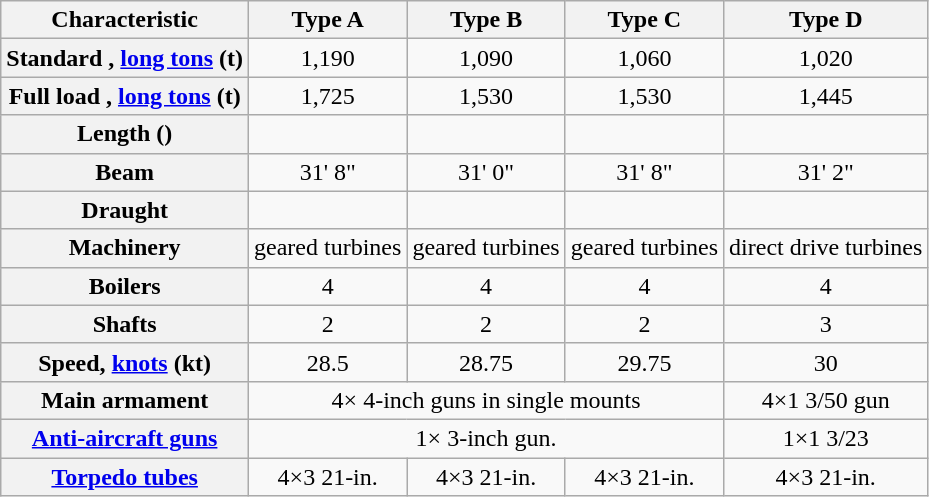<table class="wikitable plainrowheaders" style="text-align: center;">
<tr>
<th scope="col">Characteristic</th>
<th scope="col">Type A</th>
<th scope="col">Type B</th>
<th scope="col">Type C</th>
<th scope="col">Type D</th>
</tr>
<tr>
<th scope="row">Standard , <a href='#'>long tons</a> (t)</th>
<td>1,190</td>
<td>1,090</td>
<td>1,060</td>
<td>1,020</td>
</tr>
<tr>
<th scope="row">Full load , <a href='#'>long tons</a> (t)</th>
<td>1,725</td>
<td>1,530</td>
<td>1,530</td>
<td>1,445</td>
</tr>
<tr>
<th scope="row">Length ()</th>
<td></td>
<td></td>
<td></td>
<td></td>
</tr>
<tr>
<th scope="row">Beam</th>
<td>31' 8"</td>
<td>31' 0"</td>
<td>31' 8"</td>
<td>31' 2"</td>
</tr>
<tr>
<th scope="row">Draught</th>
<td></td>
<td></td>
<td></td>
<td></td>
</tr>
<tr>
<th scope="row">Machinery</th>
<td>geared turbines</td>
<td>geared turbines</td>
<td>geared turbines</td>
<td>direct drive turbines</td>
</tr>
<tr>
<th scope="row">Boilers</th>
<td>4</td>
<td>4</td>
<td>4</td>
<td>4</td>
</tr>
<tr>
<th scope="row">Shafts</th>
<td>2</td>
<td>2</td>
<td>2</td>
<td>3</td>
</tr>
<tr>
<th scope="row">Speed, <a href='#'>knots</a> (kt)</th>
<td>28.5</td>
<td>28.75</td>
<td>29.75</td>
<td>30</td>
</tr>
<tr>
<th scope="row">Main armament</th>
<td colspan="3">4× 4-inch guns in single mounts</td>
<td>4×1 3/50 gun</td>
</tr>
<tr>
<th scope="row"><a href='#'>Anti-aircraft guns</a></th>
<td colspan="3">1× 3-inch gun.</td>
<td>1×1 3/23</td>
</tr>
<tr>
<th scope="row"><a href='#'>Torpedo tubes</a></th>
<td>4×3 21-in.</td>
<td>4×3 21-in.</td>
<td>4×3 21-in.</td>
<td>4×3 21-in.</td>
</tr>
</table>
